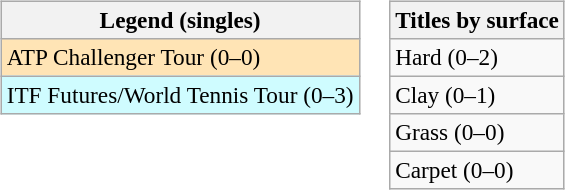<table>
<tr valign=top>
<td><br><table class=wikitable style=font-size:97%>
<tr>
<th>Legend (singles)</th>
</tr>
<tr bgcolor=moccasin>
<td>ATP Challenger Tour (0–0)</td>
</tr>
<tr bgcolor=#cffcff>
<td>ITF Futures/World Tennis Tour (0–3)</td>
</tr>
</table>
</td>
<td><br><table class=wikitable style=font-size:97%>
<tr>
<th>Titles by surface</th>
</tr>
<tr>
<td>Hard (0–2)</td>
</tr>
<tr>
<td>Clay (0–1)</td>
</tr>
<tr>
<td>Grass (0–0)</td>
</tr>
<tr>
<td>Carpet (0–0)</td>
</tr>
</table>
</td>
</tr>
</table>
